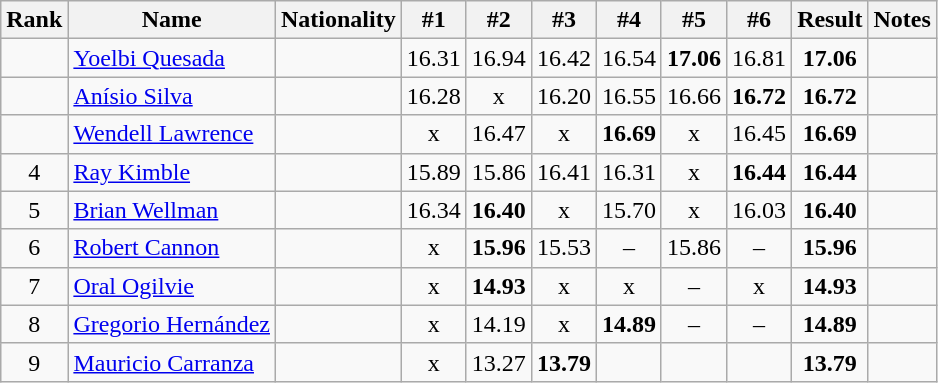<table class="wikitable sortable" style="text-align:center">
<tr>
<th>Rank</th>
<th>Name</th>
<th>Nationality</th>
<th>#1</th>
<th>#2</th>
<th>#3</th>
<th>#4</th>
<th>#5</th>
<th>#6</th>
<th>Result</th>
<th>Notes</th>
</tr>
<tr>
<td></td>
<td align=left><a href='#'>Yoelbi Quesada</a></td>
<td align=left></td>
<td>16.31</td>
<td>16.94</td>
<td>16.42</td>
<td>16.54</td>
<td><strong>17.06</strong></td>
<td>16.81</td>
<td><strong>17.06</strong></td>
<td></td>
</tr>
<tr>
<td></td>
<td align=left><a href='#'>Anísio Silva</a></td>
<td align=left></td>
<td>16.28</td>
<td>x</td>
<td>16.20</td>
<td>16.55</td>
<td>16.66</td>
<td><strong>16.72</strong></td>
<td><strong>16.72</strong></td>
<td></td>
</tr>
<tr>
<td></td>
<td align=left><a href='#'>Wendell Lawrence</a></td>
<td align=left></td>
<td>x</td>
<td>16.47</td>
<td>x</td>
<td><strong>16.69</strong></td>
<td>x</td>
<td>16.45</td>
<td><strong>16.69</strong></td>
<td></td>
</tr>
<tr>
<td>4</td>
<td align=left><a href='#'>Ray Kimble</a></td>
<td align=left></td>
<td>15.89</td>
<td>15.86</td>
<td>16.41</td>
<td>16.31</td>
<td>x</td>
<td><strong>16.44</strong></td>
<td><strong>16.44</strong></td>
<td></td>
</tr>
<tr>
<td>5</td>
<td align=left><a href='#'>Brian Wellman</a></td>
<td align=left></td>
<td>16.34</td>
<td><strong>16.40</strong></td>
<td>x</td>
<td>15.70</td>
<td>x</td>
<td>16.03</td>
<td><strong>16.40</strong></td>
<td></td>
</tr>
<tr>
<td>6</td>
<td align=left><a href='#'>Robert Cannon</a></td>
<td align=left></td>
<td>x</td>
<td><strong>15.96</strong></td>
<td>15.53</td>
<td>–</td>
<td>15.86</td>
<td>–</td>
<td><strong>15.96</strong></td>
<td></td>
</tr>
<tr>
<td>7</td>
<td align=left><a href='#'>Oral Ogilvie</a></td>
<td align=left></td>
<td>x</td>
<td><strong>14.93</strong></td>
<td>x</td>
<td>x</td>
<td>–</td>
<td>x</td>
<td><strong>14.93</strong></td>
<td></td>
</tr>
<tr>
<td>8</td>
<td align=left><a href='#'>Gregorio Hernández</a></td>
<td align=left></td>
<td>x</td>
<td>14.19</td>
<td>x</td>
<td><strong>14.89</strong></td>
<td>–</td>
<td>–</td>
<td><strong>14.89</strong></td>
<td></td>
</tr>
<tr>
<td>9</td>
<td align=left><a href='#'>Mauricio Carranza</a></td>
<td align=left></td>
<td>x</td>
<td>13.27</td>
<td><strong>13.79</strong></td>
<td></td>
<td></td>
<td></td>
<td><strong>13.79</strong></td>
<td></td>
</tr>
</table>
